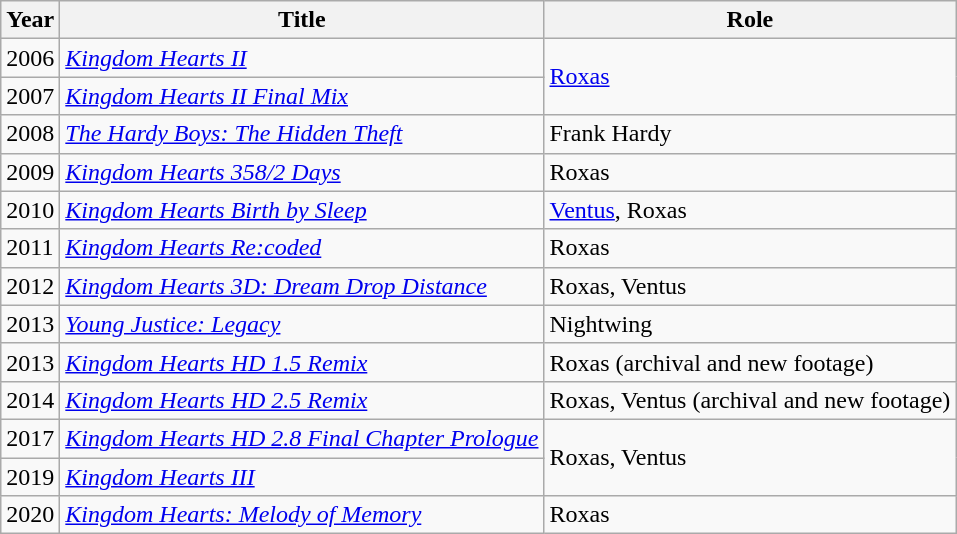<table class="wikitable sortable">
<tr>
<th>Year</th>
<th>Title</th>
<th>Role</th>
</tr>
<tr>
<td>2006</td>
<td><em><a href='#'>Kingdom Hearts II</a></em></td>
<td rowspan="2"><a href='#'>Roxas</a></td>
</tr>
<tr>
<td>2007</td>
<td><em><a href='#'>Kingdom Hearts II Final Mix</a></em></td>
</tr>
<tr>
<td>2008</td>
<td><em><a href='#'>The Hardy Boys: The Hidden Theft</a></em></td>
<td>Frank Hardy</td>
</tr>
<tr>
<td>2009</td>
<td><em><a href='#'>Kingdom Hearts 358/2 Days</a></em></td>
<td>Roxas</td>
</tr>
<tr>
<td>2010</td>
<td><em><a href='#'>Kingdom Hearts Birth by Sleep</a></em></td>
<td><a href='#'>Ventus</a>, Roxas</td>
</tr>
<tr>
<td>2011</td>
<td><em><a href='#'>Kingdom Hearts Re:coded</a></em></td>
<td>Roxas</td>
</tr>
<tr>
<td>2012</td>
<td><em><a href='#'>Kingdom Hearts 3D: Dream Drop Distance</a></em></td>
<td>Roxas, Ventus</td>
</tr>
<tr>
<td>2013</td>
<td><em><a href='#'>Young Justice: Legacy</a></em></td>
<td>Nightwing</td>
</tr>
<tr>
<td>2013</td>
<td><em><a href='#'>Kingdom Hearts HD 1.5 Remix</a></em></td>
<td>Roxas (archival and new footage)</td>
</tr>
<tr>
<td>2014</td>
<td><em><a href='#'>Kingdom Hearts HD 2.5 Remix</a></em></td>
<td>Roxas, Ventus (archival and new footage)</td>
</tr>
<tr>
<td>2017</td>
<td><em><a href='#'>Kingdom Hearts HD 2.8 Final Chapter Prologue</a></em></td>
<td rowspan="2">Roxas, Ventus</td>
</tr>
<tr>
<td>2019</td>
<td><em><a href='#'>Kingdom Hearts III</a></em></td>
</tr>
<tr>
<td>2020</td>
<td><em><a href='#'>Kingdom Hearts: Melody of Memory</a></em></td>
<td>Roxas</td>
</tr>
</table>
